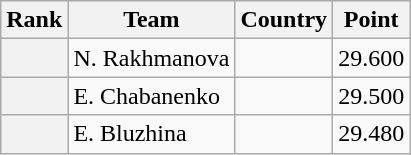<table class="wikitable sortable">
<tr>
<th>Rank</th>
<th>Team</th>
<th>Country</th>
<th>Point</th>
</tr>
<tr>
<th></th>
<td>N. Rakhmanova</td>
<td></td>
<td>29.600</td>
</tr>
<tr>
<th></th>
<td>E. Chabanenko</td>
<td></td>
<td>29.500</td>
</tr>
<tr>
<th></th>
<td>E. Bluzhina</td>
<td></td>
<td>29.480</td>
</tr>
</table>
